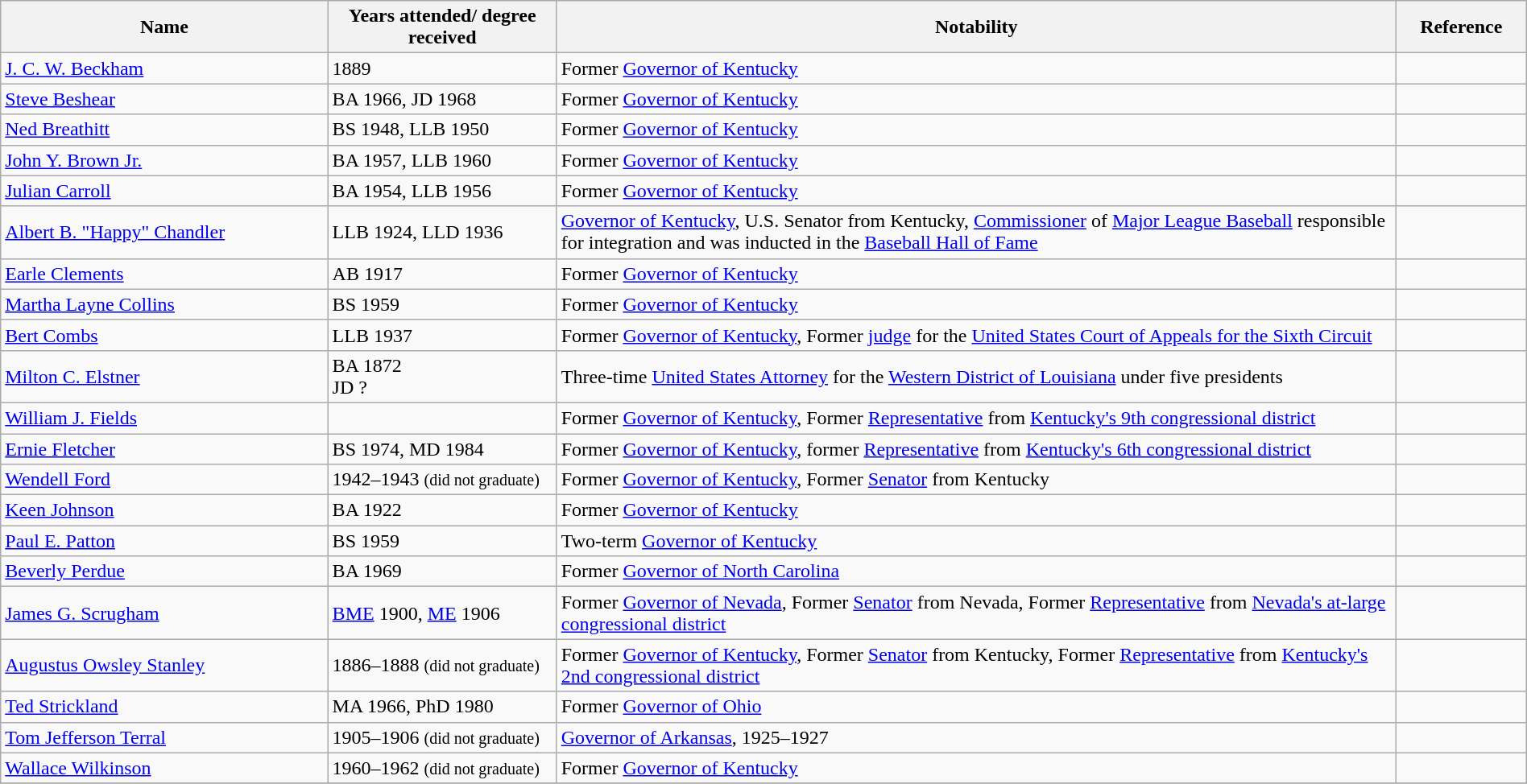<table width="100%" class="wikitable sortable">
<tr>
<th style="width:*;">Name</th>
<th style="width:15%;">Years attended/ degree received</th>
<th style="width:55%;" class="unsortable">Notability</th>
<th style="width:*;" class="unsortable">Reference</th>
</tr>
<tr>
<td><a href='#'>J. C. W. Beckham</a></td>
<td>1889</td>
<td>Former <a href='#'>Governor of Kentucky</a></td>
<td></td>
</tr>
<tr>
<td><a href='#'>Steve Beshear</a></td>
<td>BA 1966, JD 1968</td>
<td>Former <a href='#'>Governor of Kentucky</a></td>
<td></td>
</tr>
<tr>
<td><a href='#'>Ned Breathitt</a></td>
<td>BS 1948, LLB 1950</td>
<td>Former <a href='#'>Governor of Kentucky</a></td>
<td></td>
</tr>
<tr>
<td><a href='#'>John Y. Brown Jr.</a></td>
<td>BA 1957, LLB 1960</td>
<td>Former <a href='#'>Governor of Kentucky</a></td>
<td></td>
</tr>
<tr>
<td><a href='#'>Julian Carroll</a></td>
<td>BA 1954, LLB 1956</td>
<td>Former <a href='#'>Governor of Kentucky</a></td>
<td></td>
</tr>
<tr>
<td><a href='#'>Albert B. "Happy" Chandler</a></td>
<td>LLB 1924, LLD 1936</td>
<td><a href='#'>Governor of Kentucky</a>, U.S. Senator from Kentucky, <a href='#'>Commissioner</a> of <a href='#'>Major League Baseball</a> responsible for integration and was inducted in the <a href='#'>Baseball Hall of Fame</a></td>
<td></td>
</tr>
<tr>
<td><a href='#'>Earle Clements</a></td>
<td>AB 1917</td>
<td>Former <a href='#'>Governor of Kentucky</a></td>
<td></td>
</tr>
<tr>
<td><a href='#'>Martha Layne Collins</a></td>
<td>BS 1959</td>
<td>Former <a href='#'>Governor of Kentucky</a></td>
<td></td>
</tr>
<tr>
<td><a href='#'>Bert Combs</a></td>
<td>LLB 1937</td>
<td>Former <a href='#'>Governor of Kentucky</a>, Former <a href='#'>judge</a> for the <a href='#'>United States Court of Appeals for the Sixth Circuit</a></td>
<td></td>
</tr>
<tr>
<td><a href='#'>Milton C. Elstner</a></td>
<td>BA 1872<br> JD ?</td>
<td>Three-time <a href='#'>United States Attorney</a> for the <a href='#'>Western District of Louisiana</a> under five presidents</td>
<td></td>
</tr>
<tr>
<td><a href='#'>William J. Fields</a></td>
<td></td>
<td>Former <a href='#'>Governor of Kentucky</a>, Former <a href='#'>Representative</a> from <a href='#'>Kentucky's 9th congressional district</a></td>
<td></td>
</tr>
<tr>
<td><a href='#'>Ernie Fletcher</a></td>
<td>BS 1974, MD 1984</td>
<td>Former <a href='#'>Governor of Kentucky</a>, former <a href='#'>Representative</a> from <a href='#'>Kentucky's 6th congressional district</a></td>
<td></td>
</tr>
<tr>
<td><a href='#'>Wendell Ford</a></td>
<td>1942–1943 <small>(did not graduate)</small></td>
<td>Former <a href='#'>Governor of Kentucky</a>, Former <a href='#'>Senator</a> from Kentucky</td>
<td></td>
</tr>
<tr>
<td><a href='#'>Keen Johnson</a></td>
<td>BA 1922</td>
<td>Former <a href='#'>Governor of Kentucky</a></td>
<td></td>
</tr>
<tr>
<td><a href='#'>Paul E. Patton</a></td>
<td>BS 1959</td>
<td>Two-term <a href='#'>Governor of Kentucky</a></td>
<td></td>
</tr>
<tr>
<td><a href='#'>Beverly Perdue</a></td>
<td>BA 1969</td>
<td>Former <a href='#'>Governor of North Carolina</a></td>
<td></td>
</tr>
<tr>
<td><a href='#'>James G. Scrugham</a></td>
<td><a href='#'>BME</a> 1900, <a href='#'>ME</a> 1906</td>
<td>Former <a href='#'>Governor of Nevada</a>, Former <a href='#'>Senator</a> from Nevada, Former <a href='#'>Representative</a> from <a href='#'>Nevada's at-large congressional district</a></td>
<td></td>
</tr>
<tr>
<td><a href='#'>Augustus Owsley Stanley</a></td>
<td>1886–1888 <small>(did not graduate)</small></td>
<td>Former <a href='#'>Governor of Kentucky</a>, Former <a href='#'>Senator</a> from Kentucky, Former <a href='#'>Representative</a> from <a href='#'>Kentucky's 2nd congressional district</a></td>
<td></td>
</tr>
<tr>
<td><a href='#'>Ted Strickland</a></td>
<td>MA 1966, PhD 1980</td>
<td>Former <a href='#'>Governor of Ohio</a></td>
<td></td>
</tr>
<tr>
<td><a href='#'>Tom Jefferson Terral</a></td>
<td>1905–1906 <small>(did not graduate)</small></td>
<td><a href='#'>Governor of Arkansas</a>, 1925–1927</td>
<td></td>
</tr>
<tr>
<td><a href='#'>Wallace Wilkinson</a></td>
<td>1960–1962 <small>(did not graduate)</small></td>
<td>Former <a href='#'>Governor of Kentucky</a></td>
<td></td>
</tr>
<tr>
</tr>
</table>
